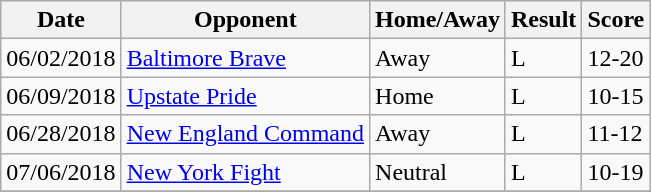<table class="wikitable">
<tr>
<th>Date</th>
<th>Opponent</th>
<th>Home/Away</th>
<th>Result</th>
<th>Score</th>
</tr>
<tr>
<td>06/02/2018</td>
<td><a href='#'>Baltimore Brave</a></td>
<td>Away</td>
<td>L</td>
<td>12-20</td>
</tr>
<tr>
<td>06/09/2018</td>
<td><a href='#'>Upstate Pride</a></td>
<td>Home</td>
<td>L</td>
<td>10-15</td>
</tr>
<tr>
<td>06/28/2018</td>
<td><a href='#'>New England Command</a></td>
<td>Away</td>
<td>L</td>
<td>11-12</td>
</tr>
<tr>
<td>07/06/2018</td>
<td><a href='#'>New York Fight</a></td>
<td>Neutral</td>
<td>L</td>
<td>10-19</td>
</tr>
<tr>
</tr>
</table>
